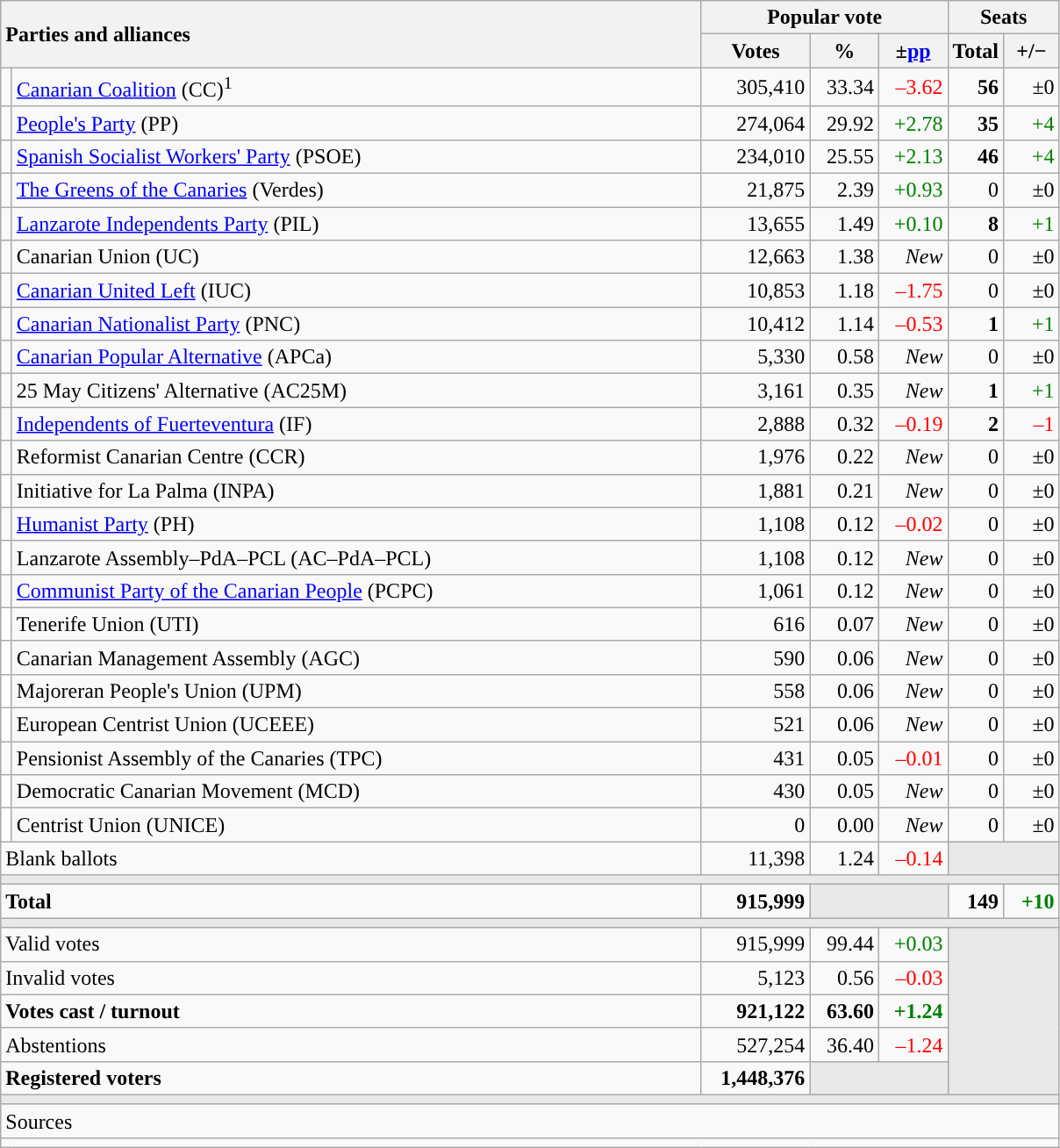<table class="wikitable" style="text-align:right;">
<tr>
<th style="text-align:left;" rowspan="2" colspan="2" width="525">Parties and alliances</th>
<th colspan="3">Popular vote</th>
<th colspan="2">Seats</th>
</tr>
<tr>
<th width="75">Votes</th>
<th width="45">%</th>
<th width="45">±<a href='#'>pp</a></th>
<th width="35">Total</th>
<th width="35">+/−</th>
</tr>
<tr>
<td width="1" style="color:inherit;background:"></td>
<td align="left"><a href='#'>Canarian Coalition</a> (CC)<sup>1</sup></td>
<td>305,410</td>
<td>33.34</td>
<td style="color:red;">–3.62</td>
<td><strong>56</strong></td>
<td>±0</td>
</tr>
<tr>
<td style="color:inherit;background:"></td>
<td align="left"><a href='#'>People's Party</a> (PP)</td>
<td>274,064</td>
<td>29.92</td>
<td style="color:green;">+2.78</td>
<td><strong>35</strong></td>
<td style="color:green;">+4</td>
</tr>
<tr>
<td style="color:inherit;background:"></td>
<td align="left"><a href='#'>Spanish Socialist Workers' Party</a> (PSOE)</td>
<td>234,010</td>
<td>25.55</td>
<td style="color:green;">+2.13</td>
<td><strong>46</strong></td>
<td style="color:green;">+4</td>
</tr>
<tr>
<td style="color:inherit;background:"></td>
<td align="left"><a href='#'>The Greens of the Canaries</a> (Verdes)</td>
<td>21,875</td>
<td>2.39</td>
<td style="color:green;">+0.93</td>
<td>0</td>
<td>±0</td>
</tr>
<tr>
<td style="color:inherit;background:"></td>
<td align="left"><a href='#'>Lanzarote Independents Party</a> (PIL)</td>
<td>13,655</td>
<td>1.49</td>
<td style="color:green;">+0.10</td>
<td><strong>8</strong></td>
<td style="color:green;">+1</td>
</tr>
<tr>
<td style="color:inherit;background:"></td>
<td align="left">Canarian Union (UC)</td>
<td>12,663</td>
<td>1.38</td>
<td><em>New</em></td>
<td>0</td>
<td>±0</td>
</tr>
<tr>
<td style="color:inherit;background:"></td>
<td align="left"><a href='#'>Canarian United Left</a> (IUC)</td>
<td>10,853</td>
<td>1.18</td>
<td style="color:red;">–1.75</td>
<td>0</td>
<td>±0</td>
</tr>
<tr>
<td style="color:inherit;background:"></td>
<td align="left"><a href='#'>Canarian Nationalist Party</a> (PNC)</td>
<td>10,412</td>
<td>1.14</td>
<td style="color:red;">–0.53</td>
<td><strong>1</strong></td>
<td style="color:green;">+1</td>
</tr>
<tr>
<td style="color:inherit;background:"></td>
<td align="left"><a href='#'>Canarian Popular Alternative</a> (APCa)</td>
<td>5,330</td>
<td>0.58</td>
<td><em>New</em></td>
<td>0</td>
<td>±0</td>
</tr>
<tr>
<td style="color:inherit;background:"></td>
<td align="left">25 May Citizens' Alternative (AC25M)</td>
<td>3,161</td>
<td>0.35</td>
<td><em>New</em></td>
<td><strong>1</strong></td>
<td style="color:green;">+1</td>
</tr>
<tr>
<td style="color:inherit;background:"></td>
<td align="left"><a href='#'>Independents of Fuerteventura</a> (IF)</td>
<td>2,888</td>
<td>0.32</td>
<td style="color:red;">–0.19</td>
<td><strong>2</strong></td>
<td style="color:red;">–1</td>
</tr>
<tr>
<td style="color:inherit;background:"></td>
<td align="left">Reformist Canarian Centre (CCR)</td>
<td>1,976</td>
<td>0.22</td>
<td><em>New</em></td>
<td>0</td>
<td>±0</td>
</tr>
<tr>
<td bgcolor="white"></td>
<td align="left">Initiative for La Palma (INPA)</td>
<td>1,881</td>
<td>0.21</td>
<td><em>New</em></td>
<td>0</td>
<td>±0</td>
</tr>
<tr>
<td style="color:inherit;background:"></td>
<td align="left"><a href='#'>Humanist Party</a> (PH)</td>
<td>1,108</td>
<td>0.12</td>
<td style="color:red;">–0.02</td>
<td>0</td>
<td>±0</td>
</tr>
<tr>
<td bgcolor="white"></td>
<td align="left">Lanzarote Assembly–PdA–PCL (AC–PdA–PCL)</td>
<td>1,108</td>
<td>0.12</td>
<td><em>New</em></td>
<td>0</td>
<td>±0</td>
</tr>
<tr>
<td style="color:inherit;background:"></td>
<td align="left"><a href='#'>Communist Party of the Canarian People</a> (PCPC)</td>
<td>1,061</td>
<td>0.12</td>
<td><em>New</em></td>
<td>0</td>
<td>±0</td>
</tr>
<tr>
<td bgcolor="white"></td>
<td align="left">Tenerife Union (UTI)</td>
<td>616</td>
<td>0.07</td>
<td><em>New</em></td>
<td>0</td>
<td>±0</td>
</tr>
<tr>
<td bgcolor="white"></td>
<td align="left">Canarian Management Assembly (AGC)</td>
<td>590</td>
<td>0.06</td>
<td><em>New</em></td>
<td>0</td>
<td>±0</td>
</tr>
<tr>
<td bgcolor="white"></td>
<td align="left">Majoreran People's Union (UPM)</td>
<td>558</td>
<td>0.06</td>
<td><em>New</em></td>
<td>0</td>
<td>±0</td>
</tr>
<tr>
<td bgcolor="white"></td>
<td align="left">European Centrist Union (UCEEE)</td>
<td>521</td>
<td>0.06</td>
<td><em>New</em></td>
<td>0</td>
<td>±0</td>
</tr>
<tr>
<td style="color:inherit;background:"></td>
<td align="left">Pensionist Assembly of the Canaries (TPC)</td>
<td>431</td>
<td>0.05</td>
<td style="color:red;">–0.01</td>
<td>0</td>
<td>±0</td>
</tr>
<tr>
<td bgcolor="white"></td>
<td align="left">Democratic Canarian Movement (MCD)</td>
<td>430</td>
<td>0.05</td>
<td><em>New</em></td>
<td>0</td>
<td>±0</td>
</tr>
<tr>
<td bgcolor="white"></td>
<td align="left">Centrist Union (UNICE)</td>
<td>0</td>
<td>0.00</td>
<td><em>New</em></td>
<td>0</td>
<td>±0</td>
</tr>
<tr>
<td align="left" colspan="2">Blank ballots</td>
<td>11,398</td>
<td>1.24</td>
<td style="color:red;">–0.14</td>
<td bgcolor="#E9E9E9" colspan="2"></td>
</tr>
<tr>
<td colspan="7" bgcolor="#E9E9E9"></td>
</tr>
<tr style="font-weight:bold;">
<td align="left" colspan="2">Total</td>
<td>915,999</td>
<td bgcolor="#E9E9E9" colspan="2"></td>
<td>149</td>
<td style="color:green;">+10</td>
</tr>
<tr>
<td colspan="7" bgcolor="#E9E9E9"></td>
</tr>
<tr>
<td align="left" colspan="2">Valid votes</td>
<td>915,999</td>
<td>99.44</td>
<td style="color:green;">+0.03</td>
<td bgcolor="#E9E9E9" colspan="2" rowspan="5"></td>
</tr>
<tr>
<td align="left" colspan="2">Invalid votes</td>
<td>5,123</td>
<td>0.56</td>
<td style="color:red;">–0.03</td>
</tr>
<tr style="font-weight:bold;">
<td align="left" colspan="2">Votes cast / turnout</td>
<td>921,122</td>
<td>63.60</td>
<td style="color:green;">+1.24</td>
</tr>
<tr>
<td align="left" colspan="2">Abstentions</td>
<td>527,254</td>
<td>36.40</td>
<td style="color:red;">–1.24</td>
</tr>
<tr style="font-weight:bold;">
<td align="left" colspan="2">Registered voters</td>
<td>1,448,376</td>
<td bgcolor="#E9E9E9" colspan="2"></td>
</tr>
<tr>
<td colspan="7" bgcolor="#E9E9E9"></td>
</tr>
<tr>
<td align="left" colspan="7">Sources</td>
</tr>
<tr>
<td colspan="7" style="text-align:left; max-width:790px;"></td>
</tr>
</table>
